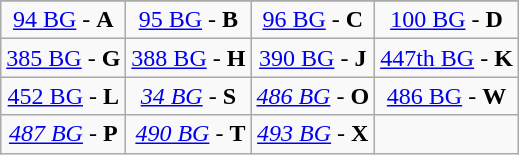<table class="wikitable">
<tr>
</tr>
<tr>
<td align=center><a href='#'>94 BG</a> - <strong>A</strong></td>
<td align=center><a href='#'>95 BG</a> - <strong>B</strong></td>
<td align=center><a href='#'>96 BG</a> - <strong>C</strong></td>
<td align=center><a href='#'>100 BG</a> - <strong>D</strong></td>
</tr>
<tr>
<td align=center><a href='#'>385 BG</a> - <strong>G</strong></td>
<td align=center><a href='#'>388 BG</a> - <strong>H</strong></td>
<td align=center><a href='#'>390 BG</a> - <strong>J</strong></td>
<td align=center><a href='#'>447th BG</a> - <strong>K</strong></td>
</tr>
<tr>
<td align=center><a href='#'>452 BG</a> - <strong>L</strong></td>
<td align=center><em><a href='#'>34 BG</a></em> - <strong>S</strong></td>
<td align=center><em><a href='#'>486 BG</a></em> - <strong>O</strong></td>
<td align=center><a href='#'>486 BG</a> - <strong>W</strong></td>
</tr>
<tr>
<td align=center><em><a href='#'>487 BG</a></em> - <strong>P</strong></td>
<td align=right><em><a href='#'>490 BG</a></em> - <strong>T</strong></td>
<td align=center><em><a href='#'>493 BG</a></em> - <strong>X</strong></td>
</tr>
</table>
